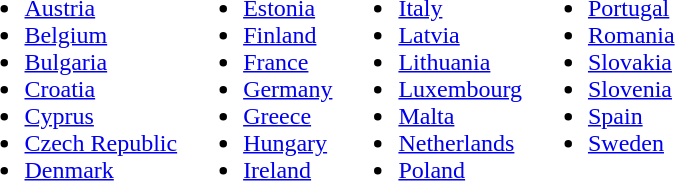<table>
<tr>
<td valign=top><br><ul><li> <a href='#'>Austria</a></li><li> <a href='#'>Belgium</a></li><li> <a href='#'>Bulgaria</a></li><li> <a href='#'>Croatia</a></li><li> <a href='#'>Cyprus</a></li><li> <a href='#'>Czech Republic</a></li><li> <a href='#'>Denmark</a></li></ul></td>
<td valign=top><br><ul><li> <a href='#'>Estonia</a></li><li> <a href='#'>Finland</a></li><li> <a href='#'>France</a></li><li> <a href='#'>Germany</a></li><li> <a href='#'>Greece</a></li><li> <a href='#'>Hungary</a></li><li> <a href='#'>Ireland</a></li></ul></td>
<td valign=top><br><ul><li> <a href='#'>Italy</a></li><li> <a href='#'>Latvia</a></li><li> <a href='#'>Lithuania</a></li><li> <a href='#'>Luxembourg</a></li><li> <a href='#'>Malta</a></li><li> <a href='#'>Netherlands</a></li><li> <a href='#'>Poland</a></li></ul></td>
<td valign=top><br><ul><li> <a href='#'>Portugal</a></li><li> <a href='#'>Romania</a></li><li> <a href='#'>Slovakia</a></li><li> <a href='#'>Slovenia</a></li><li> <a href='#'>Spain</a></li><li> <a href='#'>Sweden</a></li></ul></td>
</tr>
</table>
